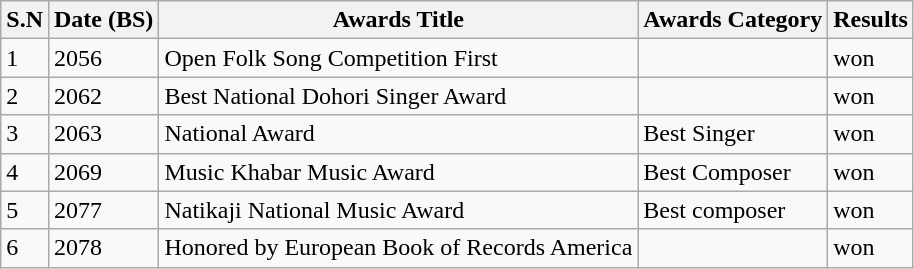<table class="wikitable">
<tr>
<th>S.N</th>
<th>Date (BS)</th>
<th>Awards Title</th>
<th>Awards Category</th>
<th>Results</th>
</tr>
<tr>
<td>1</td>
<td>2056</td>
<td>Open Folk Song Competition First</td>
<td></td>
<td>won</td>
</tr>
<tr>
<td>2</td>
<td>2062</td>
<td>Best National Dohori Singer Award</td>
<td></td>
<td>won</td>
</tr>
<tr>
<td>3</td>
<td>2063</td>
<td>National Award</td>
<td>Best Singer</td>
<td>won</td>
</tr>
<tr>
<td>4</td>
<td>2069</td>
<td>Music Khabar Music Award</td>
<td>Best Composer</td>
<td>won</td>
</tr>
<tr>
<td>5</td>
<td>2077</td>
<td>Natikaji National Music Award</td>
<td>Best composer</td>
<td>won</td>
</tr>
<tr>
<td>6</td>
<td>2078</td>
<td>Honored by European Book of Records America</td>
<td></td>
<td>won</td>
</tr>
</table>
